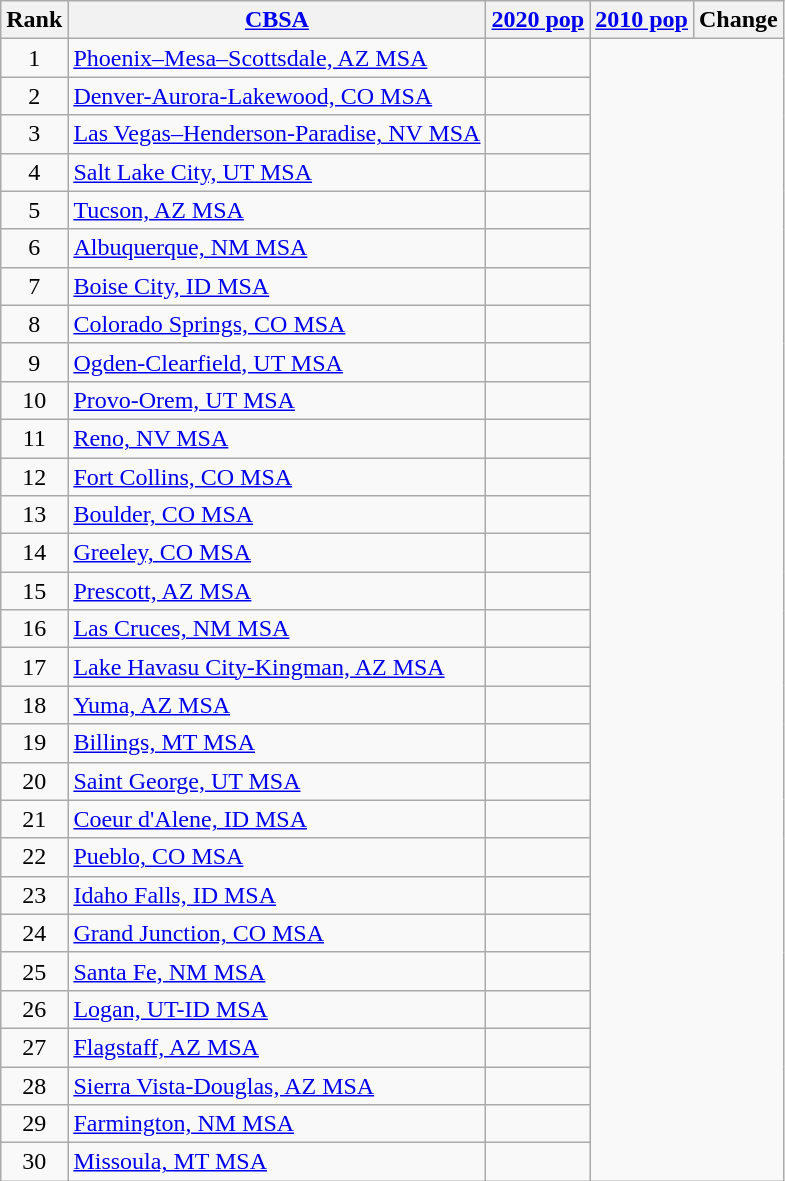<table class="wikitable sortable">
<tr>
<th>Rank</th>
<th><a href='#'>CBSA</a></th>
<th><a href='#'>2020 pop</a></th>
<th><a href='#'>2010 pop</a></th>
<th>Change</th>
</tr>
<tr>
<td align=center>1</td>
<td><a href='#'>Phoenix–Mesa–Scottsdale, AZ MSA</a></td>
<td></td>
</tr>
<tr>
<td align=center>2</td>
<td><a href='#'>Denver-Aurora-Lakewood, CO MSA</a></td>
<td></td>
</tr>
<tr>
<td align=center>3</td>
<td><a href='#'>Las Vegas–Henderson-Paradise, NV MSA</a></td>
<td></td>
</tr>
<tr>
<td align=center>4</td>
<td><a href='#'>Salt Lake City, UT MSA</a></td>
<td></td>
</tr>
<tr>
<td align=center>5</td>
<td><a href='#'>Tucson, AZ MSA</a></td>
<td></td>
</tr>
<tr>
<td align=center>6</td>
<td><a href='#'>Albuquerque, NM MSA</a></td>
<td></td>
</tr>
<tr>
<td align=center>7</td>
<td><a href='#'>Boise City, ID MSA</a></td>
<td></td>
</tr>
<tr>
<td align=center>8</td>
<td><a href='#'>Colorado Springs, CO MSA</a></td>
<td></td>
</tr>
<tr>
<td align=center>9</td>
<td><a href='#'>Ogden-Clearfield, UT MSA</a></td>
<td></td>
</tr>
<tr>
<td align=center>10</td>
<td><a href='#'>Provo-Orem, UT MSA</a></td>
<td></td>
</tr>
<tr>
<td align=center>11</td>
<td><a href='#'>Reno, NV MSA</a></td>
<td></td>
</tr>
<tr>
<td align=center>12</td>
<td><a href='#'>Fort Collins, CO MSA</a></td>
<td></td>
</tr>
<tr>
<td align=center>13</td>
<td><a href='#'>Boulder, CO MSA</a></td>
<td></td>
</tr>
<tr>
<td align=center>14</td>
<td><a href='#'>Greeley, CO MSA</a></td>
<td></td>
</tr>
<tr>
<td align=center>15</td>
<td><a href='#'>Prescott, AZ MSA</a></td>
<td></td>
</tr>
<tr>
<td align=center>16</td>
<td><a href='#'>Las Cruces, NM MSA</a></td>
<td></td>
</tr>
<tr>
<td align=center>17</td>
<td><a href='#'>Lake Havasu City-Kingman, AZ MSA</a></td>
<td></td>
</tr>
<tr>
<td align=center>18</td>
<td><a href='#'>Yuma, AZ MSA</a></td>
<td></td>
</tr>
<tr>
<td align=center>19</td>
<td><a href='#'>Billings, MT MSA</a></td>
<td></td>
</tr>
<tr>
<td align=center>20</td>
<td><a href='#'>Saint George, UT MSA</a></td>
<td></td>
</tr>
<tr>
<td align=center>21</td>
<td><a href='#'>Coeur d'Alene, ID MSA</a></td>
<td></td>
</tr>
<tr>
<td align=center>22</td>
<td><a href='#'>Pueblo, CO MSA</a></td>
<td></td>
</tr>
<tr>
<td align=center>23</td>
<td><a href='#'>Idaho Falls, ID MSA</a></td>
<td></td>
</tr>
<tr>
<td align=center>24</td>
<td><a href='#'>Grand Junction, CO MSA</a></td>
<td></td>
</tr>
<tr>
<td align=center>25</td>
<td><a href='#'>Santa Fe, NM MSA</a></td>
<td></td>
</tr>
<tr>
<td align=center>26</td>
<td><a href='#'>Logan, UT-ID MSA</a></td>
<td></td>
</tr>
<tr>
<td align=center>27</td>
<td><a href='#'>Flagstaff, AZ MSA</a></td>
<td></td>
</tr>
<tr>
<td align=center>28</td>
<td><a href='#'>Sierra Vista-Douglas, AZ MSA</a></td>
<td></td>
</tr>
<tr>
<td align=center>29</td>
<td><a href='#'>Farmington, NM MSA</a></td>
<td></td>
</tr>
<tr>
<td align=center>30</td>
<td><a href='#'>Missoula, MT MSA</a></td>
<td></td>
</tr>
</table>
